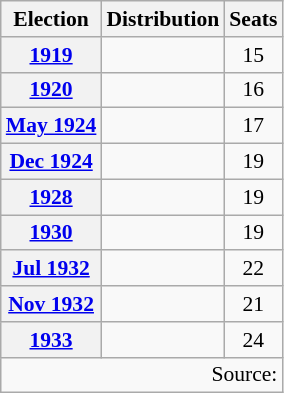<table class=wikitable style="font-size:90%; text-align:center">
<tr>
<th>Election</th>
<th>Distribution</th>
<th>Seats</th>
</tr>
<tr>
<th><a href='#'>1919</a></th>
<td align=left>              </td>
<td>15</td>
</tr>
<tr>
<th><a href='#'>1920</a></th>
<td align=left>               </td>
<td>16</td>
</tr>
<tr>
<th><a href='#'>May 1924</a></th>
<td align=left>                </td>
<td>17</td>
</tr>
<tr>
<th><a href='#'>Dec 1924</a></th>
<td align=left>                  </td>
<td>19</td>
</tr>
<tr>
<th><a href='#'>1928</a></th>
<td align=left>                  </td>
<td>19</td>
</tr>
<tr>
<th><a href='#'>1930</a></th>
<td align=left>                  </td>
<td>19</td>
</tr>
<tr>
<th><a href='#'>Jul 1932</a></th>
<td align=left>                     </td>
<td>22</td>
</tr>
<tr>
<th><a href='#'>Nov 1932</a></th>
<td align=left>                    </td>
<td>21</td>
</tr>
<tr>
<th><a href='#'>1933</a></th>
<td align=left>                       </td>
<td>24</td>
</tr>
<tr>
<td colspan=3 align=right>Source: </td>
</tr>
</table>
